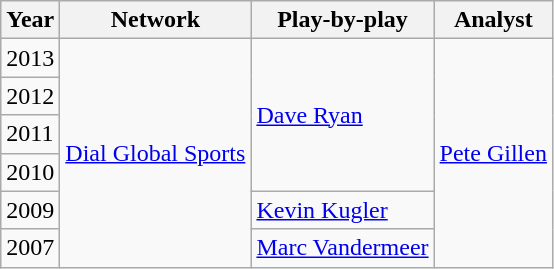<table class="wikitable">
<tr>
<th>Year</th>
<th>Network</th>
<th>Play-by-play</th>
<th>Analyst</th>
</tr>
<tr>
<td>2013</td>
<td rowspan=6><a href='#'>Dial Global Sports</a></td>
<td rowspan=4><a href='#'>Dave Ryan</a></td>
<td rowspan=6><a href='#'>Pete Gillen</a></td>
</tr>
<tr>
<td>2012 </td>
</tr>
<tr>
<td>2011</td>
</tr>
<tr>
<td>2010</td>
</tr>
<tr>
<td>2009</td>
<td><a href='#'>Kevin Kugler</a></td>
</tr>
<tr>
<td>2007</td>
<td><a href='#'>Marc Vandermeer</a></td>
</tr>
</table>
